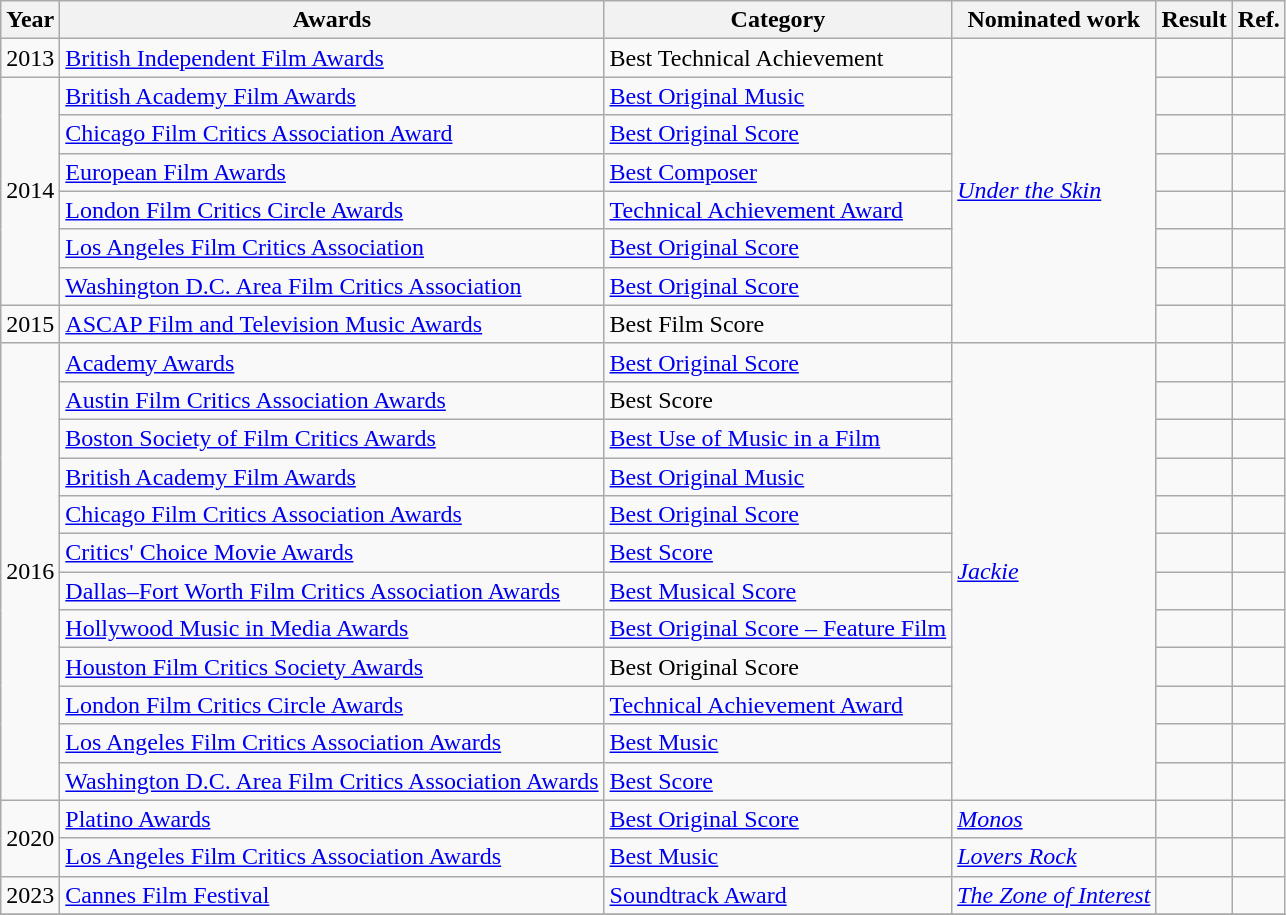<table class="wikitable plainrowheaders">
<tr>
<th scope="col">Year</th>
<th scope="col">Awards</th>
<th scope="col">Category</th>
<th scope="col">Nominated work</th>
<th scope="col">Result</th>
<th scope="col">Ref.</th>
</tr>
<tr>
<td>2013</td>
<td><a href='#'>British Independent Film Awards</a></td>
<td>Best Technical Achievement</td>
<td rowspan="8"><em><a href='#'>Under the Skin</a></em></td>
<td></td>
<td></td>
</tr>
<tr>
<td rowspan="6">2014</td>
<td><a href='#'>British Academy Film Awards</a></td>
<td><a href='#'>Best Original Music</a></td>
<td></td>
<td></td>
</tr>
<tr>
<td><a href='#'>Chicago Film Critics Association Award</a></td>
<td><a href='#'>Best Original Score</a></td>
<td></td>
<td></td>
</tr>
<tr>
<td><a href='#'>European Film Awards</a></td>
<td><a href='#'>Best Composer</a></td>
<td></td>
<td></td>
</tr>
<tr>
<td><a href='#'>London Film Critics Circle Awards</a></td>
<td><a href='#'>Technical Achievement Award</a></td>
<td></td>
<td></td>
</tr>
<tr>
<td><a href='#'>Los Angeles Film Critics Association</a></td>
<td><a href='#'>Best Original Score</a></td>
<td></td>
<td></td>
</tr>
<tr>
<td><a href='#'>Washington D.C. Area Film Critics Association</a></td>
<td><a href='#'>Best Original Score</a></td>
<td></td>
<td></td>
</tr>
<tr>
<td>2015</td>
<td><a href='#'>ASCAP Film and Television Music Awards</a></td>
<td>Best Film Score</td>
<td></td>
<td></td>
</tr>
<tr>
<td rowspan="12">2016</td>
<td><a href='#'>Academy Awards</a></td>
<td><a href='#'>Best Original Score</a></td>
<td rowspan="12"><em><a href='#'>Jackie</a></em></td>
<td></td>
<td></td>
</tr>
<tr>
<td><a href='#'>Austin Film Critics Association Awards</a></td>
<td>Best Score</td>
<td></td>
<td></td>
</tr>
<tr>
<td><a href='#'>Boston Society of Film Critics Awards</a></td>
<td><a href='#'>Best Use of Music in a Film</a></td>
<td></td>
<td></td>
</tr>
<tr>
<td><a href='#'>British Academy Film Awards</a></td>
<td><a href='#'>Best Original Music</a></td>
<td></td>
<td></td>
</tr>
<tr>
<td><a href='#'>Chicago Film Critics Association Awards</a></td>
<td><a href='#'>Best Original Score</a></td>
<td></td>
<td></td>
</tr>
<tr>
<td><a href='#'>Critics' Choice Movie Awards</a></td>
<td><a href='#'>Best Score</a></td>
<td></td>
<td></td>
</tr>
<tr>
<td><a href='#'>Dallas–Fort Worth Film Critics Association Awards</a></td>
<td><a href='#'>Best Musical Score</a></td>
<td></td>
<td></td>
</tr>
<tr>
<td><a href='#'>Hollywood Music in Media Awards</a></td>
<td><a href='#'>Best Original Score – Feature Film</a></td>
<td></td>
<td></td>
</tr>
<tr>
<td><a href='#'>Houston Film Critics Society Awards</a></td>
<td>Best Original Score</td>
<td></td>
<td></td>
</tr>
<tr>
<td><a href='#'>London Film Critics Circle Awards</a></td>
<td><a href='#'>Technical Achievement Award</a></td>
<td></td>
<td></td>
</tr>
<tr>
<td><a href='#'>Los Angeles Film Critics Association Awards</a></td>
<td><a href='#'>Best Music</a></td>
<td></td>
<td></td>
</tr>
<tr>
<td><a href='#'>Washington D.C. Area Film Critics Association Awards</a></td>
<td><a href='#'>Best Score</a></td>
<td></td>
<td></td>
</tr>
<tr>
<td rowspan="2">2020</td>
<td><a href='#'>Platino Awards</a></td>
<td><a href='#'>Best Original Score</a></td>
<td><em><a href='#'>Monos</a></em></td>
<td></td>
<td></td>
</tr>
<tr>
<td><a href='#'>Los Angeles Film Critics Association Awards</a></td>
<td><a href='#'>Best Music</a></td>
<td><em><a href='#'>Lovers Rock</a></em></td>
<td></td>
<td></td>
</tr>
<tr>
<td>2023</td>
<td><a href='#'>Cannes Film Festival</a></td>
<td><a href='#'>Soundtrack Award</a></td>
<td><em><a href='#'>The Zone of Interest</a></em></td>
<td></td>
<td></td>
</tr>
<tr>
</tr>
</table>
